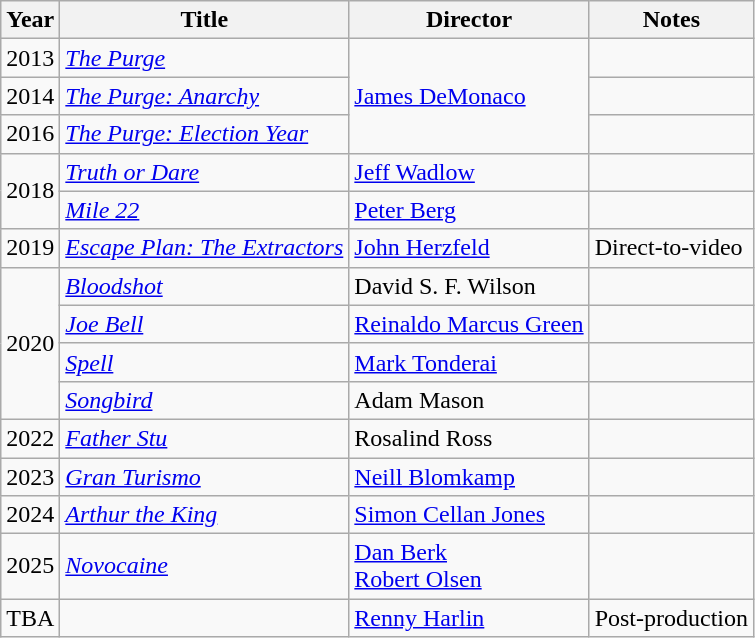<table class="wikitable">
<tr>
<th>Year</th>
<th>Title</th>
<th>Director</th>
<th>Notes</th>
</tr>
<tr>
<td>2013</td>
<td><em><a href='#'>The Purge</a></em></td>
<td rowspan=3><a href='#'>James DeMonaco</a></td>
<td></td>
</tr>
<tr>
<td>2014</td>
<td><em><a href='#'>The Purge: Anarchy</a></em></td>
<td></td>
</tr>
<tr>
<td>2016</td>
<td><em><a href='#'>The Purge: Election Year</a></em></td>
<td></td>
</tr>
<tr>
<td rowspan=2>2018</td>
<td><em><a href='#'>Truth or Dare</a></em></td>
<td><a href='#'>Jeff Wadlow</a></td>
<td></td>
</tr>
<tr>
<td><em><a href='#'>Mile 22</a></em></td>
<td><a href='#'>Peter Berg</a></td>
<td></td>
</tr>
<tr>
<td>2019</td>
<td><em><a href='#'>Escape Plan: The Extractors</a></em></td>
<td><a href='#'>John Herzfeld</a></td>
<td>Direct-to-video</td>
</tr>
<tr>
<td rowspan=4>2020</td>
<td><em><a href='#'>Bloodshot</a></em></td>
<td>David S. F. Wilson</td>
<td></td>
</tr>
<tr>
<td><em><a href='#'>Joe Bell</a></em></td>
<td><a href='#'>Reinaldo Marcus Green</a></td>
<td></td>
</tr>
<tr>
<td><em><a href='#'>Spell</a></em></td>
<td><a href='#'>Mark Tonderai</a></td>
<td></td>
</tr>
<tr>
<td><em><a href='#'>Songbird</a></em></td>
<td>Adam Mason</td>
<td></td>
</tr>
<tr>
<td>2022</td>
<td><em><a href='#'>Father Stu</a></em></td>
<td>Rosalind Ross</td>
<td></td>
</tr>
<tr>
<td>2023</td>
<td><em><a href='#'>Gran Turismo</a></em></td>
<td><a href='#'>Neill Blomkamp</a></td>
<td></td>
</tr>
<tr>
<td>2024</td>
<td><em><a href='#'>Arthur the King</a></em></td>
<td><a href='#'>Simon Cellan Jones</a></td>
<td></td>
</tr>
<tr>
<td>2025</td>
<td><em><a href='#'>Novocaine</a></em></td>
<td><a href='#'>Dan Berk<br>Robert Olsen</a></td>
<td></td>
</tr>
<tr>
<td>TBA</td>
<td></td>
<td><a href='#'>Renny Harlin</a></td>
<td>Post-production</td>
</tr>
</table>
